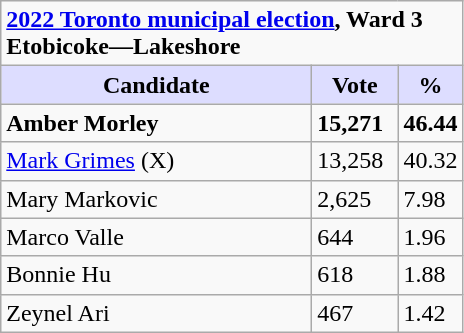<table class="wikitable">
<tr>
<td colspan="3"><strong><a href='#'>2022 Toronto municipal election</a>, Ward 3 Etobicoke—Lakeshore</strong></td>
</tr>
<tr>
<th style="background:#ddf; width:200px;">Candidate</th>
<th style="background:#ddf; width:50px;">Vote</th>
<th style="background:#ddf; width:30px;">%</th>
</tr>
<tr>
<td><strong>Amber Morley</strong></td>
<td><strong>15,271</strong></td>
<td><strong>46.44</strong></td>
</tr>
<tr>
<td><a href='#'>Mark Grimes</a> (X)</td>
<td>13,258</td>
<td>40.32</td>
</tr>
<tr>
<td>Mary Markovic</td>
<td>2,625</td>
<td>7.98</td>
</tr>
<tr>
<td>Marco Valle</td>
<td>644</td>
<td>1.96</td>
</tr>
<tr>
<td>Bonnie Hu</td>
<td>618</td>
<td>1.88</td>
</tr>
<tr>
<td>Zeynel Ari</td>
<td>467</td>
<td>1.42</td>
</tr>
</table>
